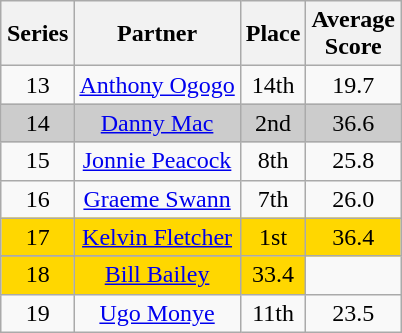<table class="wikitable sortable" style="margin:auto; text-align:center;">
<tr>
<th>Series</th>
<th>Partner</th>
<th>Place</th>
<th>Average<br>Score</th>
</tr>
<tr>
<td>13</td>
<td><a href='#'>Anthony Ogogo</a></td>
<td>14th</td>
<td>19.7</td>
</tr>
<tr style="text-align:center; background:#ccc;">
<td>14</td>
<td><a href='#'>Danny Mac</a></td>
<td>2nd</td>
<td>36.6</td>
</tr>
<tr>
<td>15</td>
<td><a href='#'>Jonnie Peacock</a></td>
<td>8th</td>
<td>25.8</td>
</tr>
<tr>
<td>16</td>
<td><a href='#'>Graeme Swann</a></td>
<td>7th</td>
<td>26.0</td>
</tr>
<tr style="text-align:center; background:gold">
<td>17</td>
<td><a href='#'>Kelvin Fletcher</a></td>
<td rowspan=2>1st</td>
<td>36.4</td>
</tr>
<tr>
</tr>
<tr style="text-align:center; background:gold">
<td>18</td>
<td><a href='#'>Bill Bailey</a></td>
<td>33.4</td>
</tr>
<tr>
<td>19</td>
<td><a href='#'>Ugo Monye</a></td>
<td>11th</td>
<td>23.5</td>
</tr>
</table>
